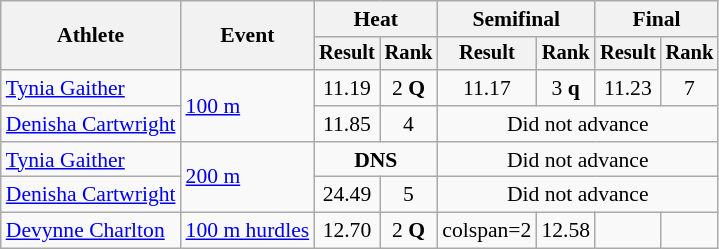<table class="wikitable" style="font-size:90%; text-align:center">
<tr>
<th rowspan=2>Athlete</th>
<th rowspan=2>Event</th>
<th colspan=2>Heat</th>
<th colspan=2>Semifinal</th>
<th colspan=2>Final</th>
</tr>
<tr style="font-size:95%">
<th>Result</th>
<th>Rank</th>
<th>Result</th>
<th>Rank</th>
<th>Result</th>
<th>Rank</th>
</tr>
<tr>
<td align=left><a href='#'>Tynia Gaither</a></td>
<td align=left rowspan=2><a href='#'>100 m</a></td>
<td>11.19</td>
<td>2 <strong>Q</strong></td>
<td>11.17</td>
<td>3 <strong>q</strong></td>
<td>11.23</td>
<td>7</td>
</tr>
<tr>
<td align=left><a href='#'>Denisha Cartwright</a></td>
<td>11.85</td>
<td>4</td>
<td colspan=4>Did not advance</td>
</tr>
<tr>
<td align=left><a href='#'>Tynia Gaither</a></td>
<td align=left rowspan=2><a href='#'>200 m</a></td>
<td colspan=2><strong>DNS</strong></td>
<td colspan=4>Did not advance</td>
</tr>
<tr>
<td align=left><a href='#'>Denisha Cartwright</a></td>
<td>24.49</td>
<td>5</td>
<td colspan=4>Did not advance</td>
</tr>
<tr>
<td align=left><a href='#'>Devynne Charlton</a></td>
<td align=left rowspan=1><a href='#'>100 m hurdles</a></td>
<td>12.70</td>
<td>2 <strong>Q</strong></td>
<td>colspan=2 </td>
<td>12.58</td>
<td></td>
</tr>
</table>
